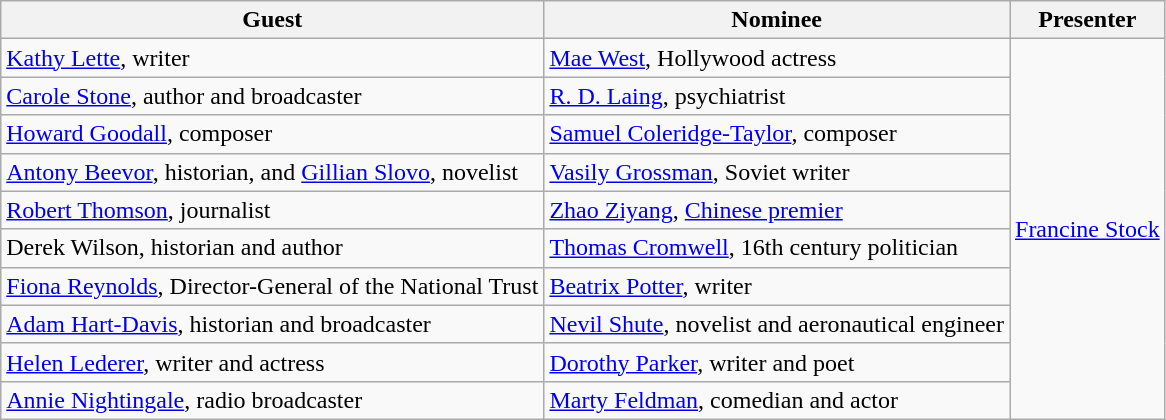<table class="wikitable">
<tr>
<th>Guest</th>
<th>Nominee</th>
<th>Presenter</th>
</tr>
<tr>
<td><a href='#'>Kathy Lette</a>, writer</td>
<td><a href='#'>Mae West</a>, Hollywood actress</td>
<td rowspan="10"><a href='#'>Francine Stock</a></td>
</tr>
<tr>
<td><a href='#'>Carole Stone</a>, author and broadcaster</td>
<td><a href='#'>R. D. Laing</a>, psychiatrist</td>
</tr>
<tr>
<td><a href='#'>Howard Goodall</a>, composer</td>
<td><a href='#'>Samuel Coleridge-Taylor</a>, composer</td>
</tr>
<tr>
<td><a href='#'>Antony Beevor</a>, historian, and <a href='#'>Gillian Slovo</a>, novelist</td>
<td><a href='#'>Vasily Grossman</a>, Soviet writer</td>
</tr>
<tr>
<td><a href='#'>Robert Thomson</a>, journalist</td>
<td><a href='#'>Zhao Ziyang</a>, <a href='#'>Chinese premier</a></td>
</tr>
<tr>
<td>Derek Wilson, historian and author</td>
<td><a href='#'>Thomas Cromwell</a>, 16th century politician</td>
</tr>
<tr>
<td><a href='#'>Fiona Reynolds</a>, Director-General of the National Trust</td>
<td><a href='#'>Beatrix Potter</a>, writer</td>
</tr>
<tr>
<td><a href='#'>Adam Hart-Davis</a>, historian and broadcaster</td>
<td><a href='#'>Nevil Shute</a>, novelist and aeronautical engineer</td>
</tr>
<tr>
<td><a href='#'>Helen Lederer</a>, writer and actress</td>
<td><a href='#'>Dorothy Parker</a>, writer and poet</td>
</tr>
<tr>
<td><a href='#'>Annie Nightingale</a>, radio broadcaster</td>
<td><a href='#'>Marty Feldman</a>, comedian and actor</td>
</tr>
</table>
